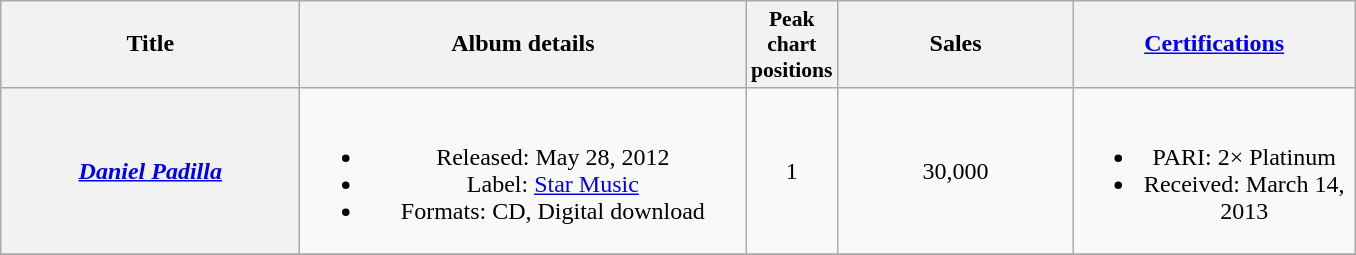<table class="wikitable plainrowheaders" style="text-align:center;">
<tr>
<th scope="col" style="width:12em;">Title</th>
<th scope="col" style="width:290px;">Album details</th>
<th scope="col" style="width:3em;font-size:90%;">Peak chart positions</th>
<th scope="col" style="width:150px;">Sales</th>
<th scope="col" style="width:180px;"><a href='#'>Certifications</a></th>
</tr>
<tr>
<th scope="row"><em><a href='#'>Daniel Padilla</a></em></th>
<td><br><ul><li>Released: May 28, 2012</li><li>Label: <a href='#'>Star Music</a></li><li>Formats: CD, Digital download</li></ul></td>
<td>1</td>
<td>30,000</td>
<td><br><ul><li>PARI: 2× Platinum</li><li>Received: March 14, 2013</li></ul></td>
</tr>
<tr>
</tr>
</table>
